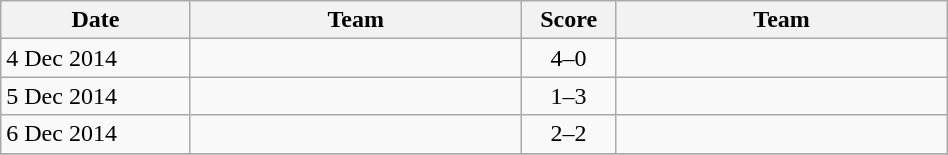<table class="wikitable" width=50%>
<tr>
<th width=20%>Date</th>
<th width=35%>Team</th>
<th width=10%>Score</th>
<th width=35%>Team</th>
</tr>
<tr>
<td>4 Dec 2014</td>
<td style="text-align:right;"></td>
<td style="text-align:center;">4–0</td>
<td></td>
</tr>
<tr>
<td>5 Dec 2014</td>
<td style="text-align:right;"></td>
<td style="text-align:center;">1–3</td>
<td></td>
</tr>
<tr>
<td>6 Dec 2014</td>
<td style="text-align:right;"></td>
<td style="text-align:center;">2–2</td>
<td></td>
</tr>
<tr>
</tr>
</table>
